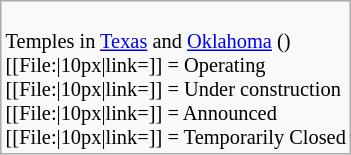<table class="wikitable floatright" style="font-size: 85%;">
<tr>
<td><br>
Temples in <a href='#'>Texas</a> and <a href='#'>Oklahoma</a> ()<br>
[[File:|10px|link=]] = Operating<br>
[[File:|10px|link=]] = Under construction<br>
[[File:|10px|link=]] = Announced<br>
[[File:|10px|link=]] = Temporarily Closed</td>
</tr>
</table>
